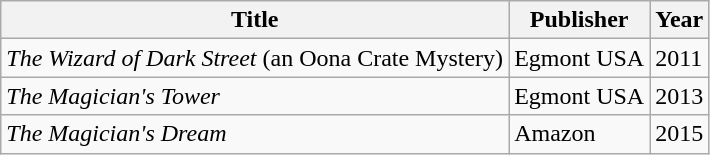<table class="wikitable">
<tr>
<th>Title</th>
<th>Publisher</th>
<th>Year</th>
</tr>
<tr>
<td><em>The Wizard of Dark Street</em> (an Oona Crate Mystery)</td>
<td>Egmont USA</td>
<td>2011</td>
</tr>
<tr>
<td><em>The Magician's Tower </em></td>
<td>Egmont USA</td>
<td>2013</td>
</tr>
<tr>
<td><em>The Magician's Dream</em></td>
<td>Amazon</td>
<td>2015</td>
</tr>
</table>
